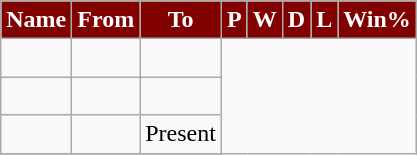<table class="wikitable sortable" style="text-align: center;">
<tr>
<th style="background:maroon; color:white;" scope="col">Name</th>
<th style="background:maroon; color:white;" scope="col">From</th>
<th style="background:maroon; color:white;" scope="col">To</th>
<th style="background:maroon; color:white;" scope="col">P</th>
<th style="background:maroon; color:white;" scope="col">W</th>
<th style="background:maroon; color:white;" scope="col">D</th>
<th style="background:maroon; color:white;" scope="col">L</th>
<th style="background:maroon; color:white;" scope="col">Win%</th>
</tr>
<tr>
<td align=left></td>
<td></td>
<td><br></td>
</tr>
<tr>
<td align=left></td>
<td></td>
<td><br></td>
</tr>
<tr>
<td align=left></td>
<td></td>
<td>Present<br></td>
</tr>
<tr>
</tr>
<tr>
</tr>
</table>
